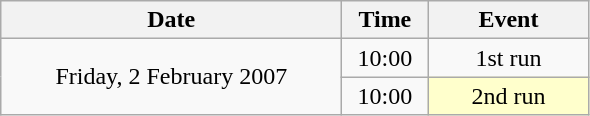<table class = "wikitable" style="text-align:center;">
<tr>
<th width=220>Date</th>
<th width=50>Time</th>
<th width=100>Event</th>
</tr>
<tr>
<td rowspan=2>Friday, 2 February 2007</td>
<td>10:00</td>
<td>1st run</td>
</tr>
<tr>
<td>10:00</td>
<td bgcolor=ffffcc>2nd run</td>
</tr>
</table>
